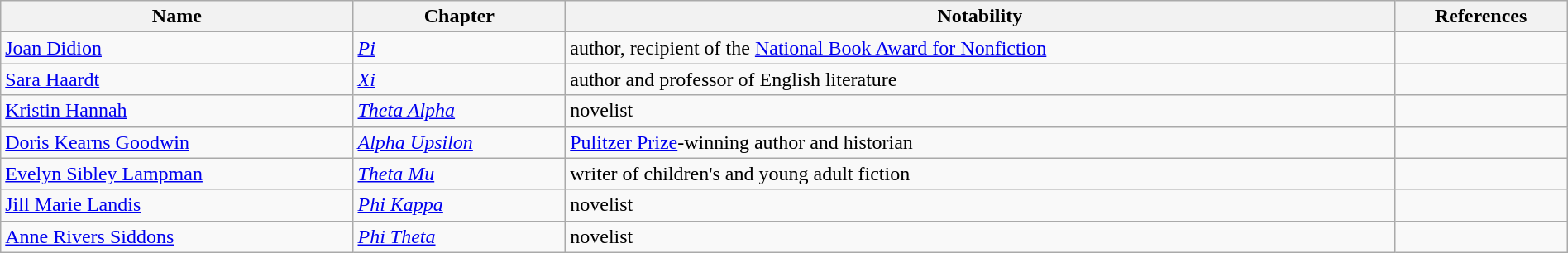<table class="wikitable sortable" style="width:100%;">
<tr>
<th>Name</th>
<th>Chapter</th>
<th>Notability</th>
<th>References</th>
</tr>
<tr>
<td><a href='#'>Joan Didion</a></td>
<td><a href='#'><em>Pi</em></a></td>
<td>author, recipient of the <a href='#'>National Book Award for Nonfiction</a></td>
<td></td>
</tr>
<tr>
<td><a href='#'>Sara Haardt</a></td>
<td><a href='#'><em>Xi</em></a></td>
<td>author and professor of English literature</td>
<td></td>
</tr>
<tr>
<td><a href='#'>Kristin Hannah</a></td>
<td><a href='#'><em>Theta Alpha</em></a></td>
<td>novelist</td>
<td></td>
</tr>
<tr>
<td><a href='#'>Doris Kearns Goodwin</a></td>
<td><a href='#'><em>Alpha Upsilon</em></a></td>
<td><a href='#'>Pulitzer Prize</a>-winning author and historian</td>
<td></td>
</tr>
<tr>
<td><a href='#'>Evelyn Sibley Lampman</a></td>
<td><a href='#'><em>Theta Mu</em></a></td>
<td>writer of children's and young adult fiction</td>
<td></td>
</tr>
<tr>
<td><a href='#'>Jill Marie Landis</a></td>
<td><a href='#'><em>Phi Kappa</em></a></td>
<td>novelist</td>
<td></td>
</tr>
<tr>
<td><a href='#'>Anne Rivers Siddons</a></td>
<td><a href='#'><em>Phi Theta</em></a></td>
<td>novelist</td>
<td></td>
</tr>
</table>
